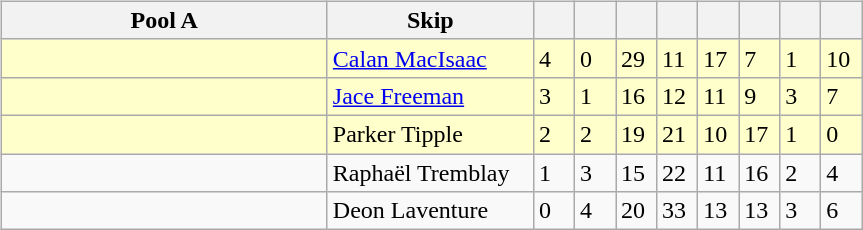<table>
<tr>
<td valign=top width=10%><br><table class=wikitable>
<tr>
<th width=210>Pool A</th>
<th width=130>Skip</th>
<th width=20></th>
<th width=20></th>
<th width=20></th>
<th width=20></th>
<th width=20></th>
<th width=20></th>
<th width=20></th>
<th width=20></th>
</tr>
<tr bgcolor=#ffffcc>
<td></td>
<td><a href='#'>Calan MacIsaac</a></td>
<td>4</td>
<td>0</td>
<td>29</td>
<td>11</td>
<td>17</td>
<td>7</td>
<td>1</td>
<td>10</td>
</tr>
<tr bgcolor=#ffffcc>
<td></td>
<td><a href='#'>Jace Freeman</a></td>
<td>3</td>
<td>1</td>
<td>16</td>
<td>12</td>
<td>11</td>
<td>9</td>
<td>3</td>
<td>7</td>
</tr>
<tr bgcolor=#ffffcc>
<td></td>
<td>Parker Tipple</td>
<td>2</td>
<td>2</td>
<td>19</td>
<td>21</td>
<td>10</td>
<td>17</td>
<td>1</td>
<td>0</td>
</tr>
<tr>
<td></td>
<td>Raphaël Tremblay</td>
<td>1</td>
<td>3</td>
<td>15</td>
<td>22</td>
<td>11</td>
<td>16</td>
<td>2</td>
<td>4</td>
</tr>
<tr>
<td></td>
<td>Deon Laventure</td>
<td>0</td>
<td>4</td>
<td>20</td>
<td>33</td>
<td>13</td>
<td>13</td>
<td>3</td>
<td>6</td>
</tr>
</table>
</td>
</tr>
</table>
